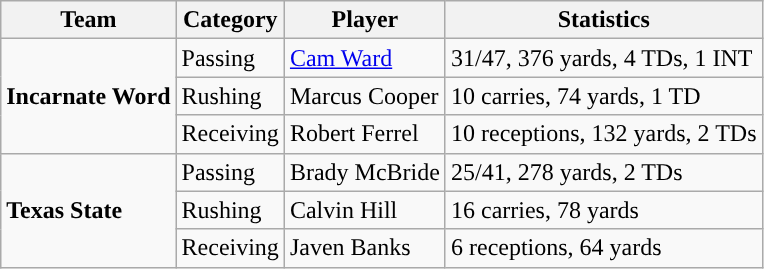<table class="wikitable" style="float: left;">
<tr>
<th>Team</th>
<th>Category</th>
<th>Player</th>
<th>Statistics</th>
</tr>
<tr>
<td rowspan=3><strong>Incarnate Word</strong></td>
<td>Passing</td>
<td><a href='#'>Cam Ward</a></td>
<td>31/47, 376 yards, 4 TDs, 1 INT</td>
</tr>
<tr>
<td>Rushing</td>
<td>Marcus Cooper</td>
<td>10 carries, 74 yards, 1 TD</td>
</tr>
<tr>
<td>Receiving</td>
<td>Robert Ferrel</td>
<td>10 receptions, 132 yards, 2 TDs</td>
</tr>
<tr>
<td rowspan=3><strong>Texas State</strong></td>
<td>Passing</td>
<td>Brady McBride</td>
<td>25/41, 278 yards, 2 TDs</td>
</tr>
<tr>
<td>Rushing</td>
<td>Calvin Hill</td>
<td>16 carries, 78 yards</td>
</tr>
<tr>
<td>Receiving</td>
<td>Javen Banks</td>
<td>6 receptions, 64 yards</td>
</tr>
</table>
